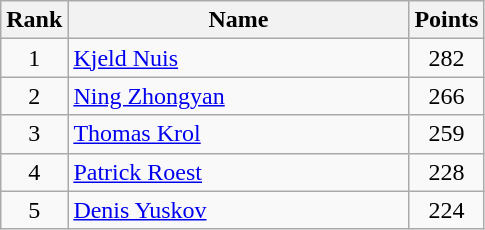<table class="wikitable" border="1" style="text-align:center">
<tr>
<th width=30>Rank</th>
<th width=220>Name</th>
<th width=25>Points</th>
</tr>
<tr>
<td>1</td>
<td align="left"> <a href='#'>Kjeld Nuis</a></td>
<td>282</td>
</tr>
<tr>
<td>2</td>
<td align="left"> <a href='#'>Ning Zhongyan</a></td>
<td>266</td>
</tr>
<tr>
<td>3</td>
<td align="left"> <a href='#'>Thomas Krol</a></td>
<td>259</td>
</tr>
<tr>
<td>4</td>
<td align="left"> <a href='#'>Patrick Roest</a></td>
<td>228</td>
</tr>
<tr>
<td>5</td>
<td align="left"> <a href='#'>Denis Yuskov</a></td>
<td>224</td>
</tr>
</table>
